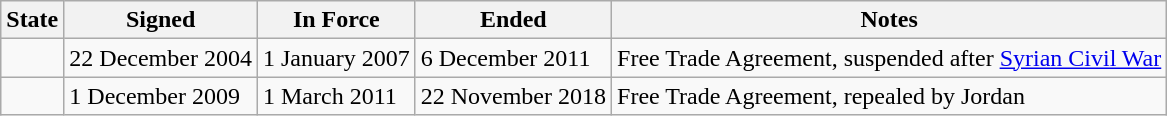<table class="wikitable sortable">
<tr>
<th>State</th>
<th data-sort-type=date>Signed</th>
<th data-sort-type=date>In Force</th>
<th data-sort-type=date>Ended</th>
<th>Notes</th>
</tr>
<tr>
<td></td>
<td>22 December 2004</td>
<td>1 January 2007</td>
<td>6 December 2011</td>
<td>Free Trade Agreement, suspended after <a href='#'>Syrian Civil War</a></td>
</tr>
<tr>
<td></td>
<td>1 December 2009</td>
<td>1 March 2011</td>
<td>22 November 2018</td>
<td>Free Trade Agreement, repealed by Jordan</td>
</tr>
</table>
